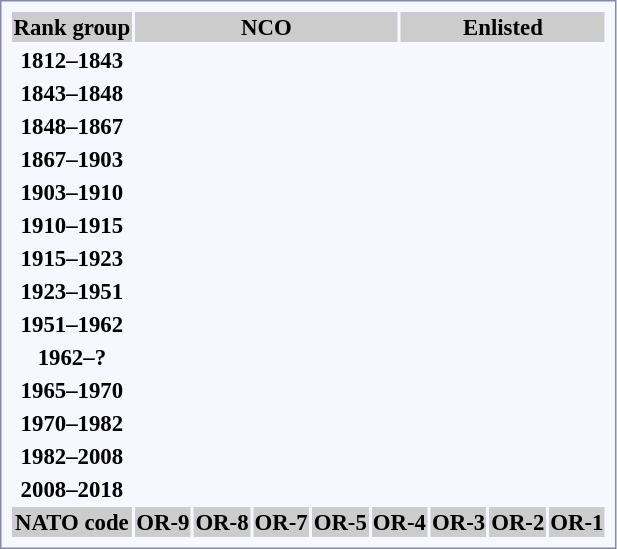<table style="border:1px solid #8888aa; background-color:#f7f8ff; padding:5px; font-size:95%; margin: 0px 12px 12px 0px; text-align:center;">
<tr style="background-color:#CCCCCC;">
<th>Rank group</th>
<th colspan=6>NCO</th>
<th colspan=5>Enlisted</th>
</tr>
<tr>
<th rowspan=2>1812–1843<br></th>
<td></td>
<td></td>
<td></td>
<td></td>
<td></td>
<td></td>
<td rowspan=2></td>
<td></td>
<td></td>
<td colspan=2></td>
</tr>
<tr>
<td></td>
<td></td>
<td></td>
<td></td>
<td></td>
<td></td>
<td></td>
<td></td>
<td colspan=2></td>
</tr>
<tr>
<th rowspan=2>1843–1848<br></th>
<td></td>
<td></td>
<td></td>
<td></td>
<td></td>
<td></td>
<td rowspan=2></td>
<td></td>
<td></td>
<td colspan=2></td>
</tr>
<tr>
<td></td>
<td></td>
<td></td>
<td></td>
<td></td>
<td></td>
<td></td>
<td></td>
<td colspan=2></td>
</tr>
<tr>
<th rowspan=2>1848–1867<br></th>
<td></td>
<td></td>
<td></td>
<td></td>
<td></td>
<td></td>
<td rowspan=2></td>
<td></td>
<td></td>
<td colspan=2></td>
</tr>
<tr>
<td></td>
<td></td>
<td></td>
<td></td>
<td></td>
<td></td>
<td></td>
<td></td>
<td colspan=2></td>
</tr>
<tr>
<th rowspan=2>1867–1903<br></th>
<td></td>
<td></td>
<td></td>
<td></td>
<td></td>
<td></td>
<td rowspan=2></td>
<td></td>
<td></td>
<td colspan=2></td>
</tr>
<tr>
<td></td>
<td></td>
<td></td>
<td></td>
<td></td>
<td></td>
<td></td>
<td></td>
<td colspan=2></td>
</tr>
<tr>
<th rowspan=2>1903–1910<br></th>
<td></td>
<td></td>
<td></td>
<td></td>
<td></td>
<td></td>
<td rowspan=2></td>
<td></td>
<td></td>
<td colspan=2></td>
</tr>
<tr>
<td></td>
<td></td>
<td></td>
<td></td>
<td></td>
<td></td>
<td></td>
<td></td>
<td colspan=2></td>
</tr>
<tr>
<th rowspan=2>1910–1915<br></th>
<td></td>
<td></td>
<td></td>
<td></td>
<td></td>
<td></td>
<td rowspan=2></td>
<td></td>
<td></td>
<td colspan=2></td>
</tr>
<tr>
<td></td>
<td></td>
<td></td>
<td></td>
<td></td>
<td></td>
<td></td>
<td></td>
<td colspan=2></td>
</tr>
<tr style="text-align:center;">
<th rowspan=2>1915–1923</th>
<td></td>
<td></td>
<td></td>
<td></td>
<td></td>
<td></td>
<td rowspan=2></td>
<td></td>
<td></td>
<td colspan=2></td>
</tr>
<tr>
<td></td>
<td></td>
<td></td>
<td></td>
<td></td>
<td></td>
<td></td>
<td></td>
<td colspan=2></td>
</tr>
<tr>
<th rowspan=2>1923–1951</th>
<td></td>
<td></td>
<td></td>
<td></td>
<td></td>
<td></td>
<td rowspan=2></td>
<td></td>
<td></td>
<td colspan=2></td>
</tr>
<tr>
<td></td>
<td></td>
<td></td>
<td></td>
<td></td>
<td></td>
<td></td>
<td></td>
<td colspan=2></td>
</tr>
<tr>
<th rowspan=2>1951–1962<br></th>
<td></td>
<td></td>
<td></td>
<td></td>
<td></td>
<td></td>
<td rowspan=2></td>
<td></td>
<td rowspan=2></td>
<td></td>
<td></td>
</tr>
<tr>
<td></td>
<td></td>
<td></td>
<td></td>
<td></td>
<td></td>
<td></td>
<td></td>
<td></td>
</tr>
<tr>
<th rowspan=2>1962–?<br></th>
<td></td>
<td></td>
<td></td>
<td></td>
<td></td>
<td></td>
<td rowspan=2></td>
<td></td>
<td></td>
<td></td>
<td></td>
</tr>
<tr>
<td></td>
<td></td>
<td></td>
<td></td>
<td></td>
<td></td>
<td></td>
<td></td>
<td></td>
<td></td>
</tr>
<tr>
<th rowspan=2>1965–1970<br></th>
<td></td>
<td></td>
<td></td>
<td></td>
<td></td>
<td></td>
<td rowspan=2></td>
<td></td>
<td></td>
<td></td>
<td></td>
</tr>
<tr>
<td></td>
<td></td>
<td></td>
<td></td>
<td></td>
<td></td>
<td></td>
<td></td>
<td></td>
<td></td>
</tr>
<tr>
<th rowspan=2>1970–1982<br></th>
<td></td>
<td></td>
<td></td>
<td></td>
<td></td>
<td></td>
<td rowspan=2></td>
<td></td>
<td></td>
<td></td>
<td></td>
</tr>
<tr>
<td></td>
<td></td>
<td></td>
<td></td>
<td></td>
<td></td>
<td></td>
<td></td>
<td></td>
<td></td>
</tr>
<tr>
<th rowspan=2>1982–2008</th>
<td></td>
<td></td>
<td></td>
<td></td>
<td></td>
<td></td>
<td rowspan=2></td>
<td></td>
<td></td>
<td></td>
<td></td>
</tr>
<tr>
<td></td>
<td></td>
<td></td>
<td></td>
<td></td>
<td></td>
<td></td>
<td></td>
<td></td>
<td></td>
</tr>
<tr>
<th rowspan=2>2008–2018</th>
<td></td>
<td></td>
<td></td>
<td></td>
<td></td>
<td rowspan=2></td>
<td></td>
<td></td>
<td></td>
<td></td>
<td></td>
</tr>
<tr>
<td></td>
<td></td>
<td></td>
<td></td>
<td></td>
<td></td>
<td></td>
<td></td>
<td></td>
<td></td>
</tr>
<tr style="background-color:#CCCCCC; text-align:center;">
<th>NATO code</th>
<th colspan=1>OR-9</th>
<th>OR-8</th>
<th>OR-7</th>
<th colspan=2>OR-5</th>
<th colspan=2>OR-4</th>
<th>OR-3</th>
<th>OR-2</th>
<th colspan=2>OR-1</th>
</tr>
</table>
